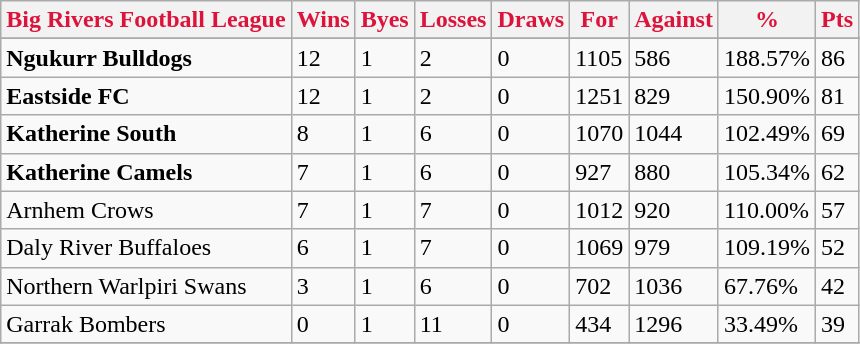<table class="wikitable">
<tr>
<th style="color:crimson">Big Rivers Football League</th>
<th style="color:crimson">Wins</th>
<th style="color:crimson">Byes</th>
<th style="color:crimson">Losses</th>
<th style="color:crimson">Draws</th>
<th style="color:crimson">For</th>
<th style="color:crimson">Against</th>
<th style="color:crimson">%</th>
<th style="color:crimson">Pts</th>
</tr>
<tr>
</tr>
<tr>
</tr>
<tr>
<td><strong>	Ngukurr Bulldogs    </strong></td>
<td>12</td>
<td>1</td>
<td>2</td>
<td>0</td>
<td>1105</td>
<td>586</td>
<td>188.57%</td>
<td>86</td>
</tr>
<tr>
<td><strong>	Eastside FC 	</strong></td>
<td>12</td>
<td>1</td>
<td>2</td>
<td>0</td>
<td>1251</td>
<td>829</td>
<td>150.90%</td>
<td>81</td>
</tr>
<tr>
<td><strong>	Katherine South    </strong></td>
<td>8</td>
<td>1</td>
<td>6</td>
<td>0</td>
<td>1070</td>
<td>1044</td>
<td>102.49%</td>
<td>69</td>
</tr>
<tr>
<td><strong>	Katherine Camels   </strong></td>
<td>7</td>
<td>1</td>
<td>6</td>
<td>0</td>
<td>927</td>
<td>880</td>
<td>105.34%</td>
<td>62</td>
</tr>
<tr>
<td>Arnhem Crows</td>
<td>7</td>
<td>1</td>
<td>7</td>
<td>0</td>
<td>1012</td>
<td>920</td>
<td>110.00%</td>
<td>57</td>
</tr>
<tr>
<td>Daly River Buffaloes</td>
<td>6</td>
<td>1</td>
<td>7</td>
<td>0</td>
<td>1069</td>
<td>979</td>
<td>109.19%</td>
<td>52</td>
</tr>
<tr>
<td>Northern Warlpiri Swans</td>
<td>3</td>
<td>1</td>
<td>6</td>
<td>0</td>
<td>702</td>
<td>1036</td>
<td>67.76%</td>
<td>42</td>
</tr>
<tr>
<td>Garrak Bombers</td>
<td>0</td>
<td>1</td>
<td>11</td>
<td>0</td>
<td>434</td>
<td>1296</td>
<td>33.49%</td>
<td>39</td>
</tr>
<tr>
</tr>
</table>
